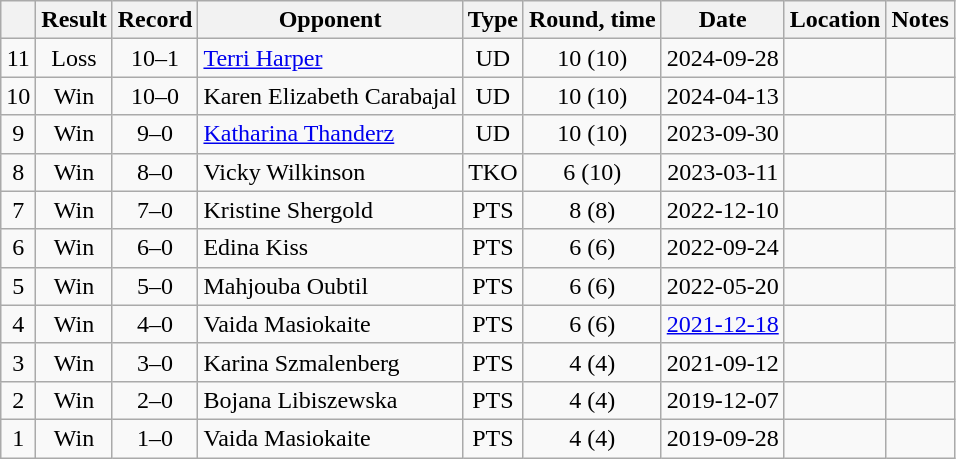<table class=wikitable style=text-align:center>
<tr>
<th></th>
<th>Result</th>
<th>Record</th>
<th>Opponent</th>
<th>Type</th>
<th>Round, time</th>
<th>Date</th>
<th>Location</th>
<th>Notes</th>
</tr>
<tr>
<td>11</td>
<td>Loss</td>
<td>10–1</td>
<td align=left><a href='#'>Terri Harper</a></td>
<td>UD</td>
<td>10 (10)</td>
<td>2024-09-28</td>
<td align=left></td>
<td align=left></td>
</tr>
<tr>
<td>10</td>
<td>Win</td>
<td>10–0</td>
<td align=left>Karen Elizabeth Carabajal</td>
<td>UD</td>
<td>10 (10)</td>
<td>2024-04-13</td>
<td align=left></td>
<td align=left></td>
</tr>
<tr>
<td>9</td>
<td>Win</td>
<td>9–0</td>
<td align=left><a href='#'>Katharina Thanderz</a></td>
<td>UD</td>
<td>10 (10)</td>
<td>2023-09-30</td>
<td align=left></td>
<td align=left></td>
</tr>
<tr>
<td>8</td>
<td>Win</td>
<td>8–0</td>
<td align=left>Vicky Wilkinson</td>
<td>TKO</td>
<td>6 (10)</td>
<td>2023-03-11</td>
<td align=left></td>
<td align=left></td>
</tr>
<tr>
<td>7</td>
<td>Win</td>
<td>7–0</td>
<td align=left>Kristine Shergold</td>
<td>PTS</td>
<td>8 (8)</td>
<td>2022-12-10</td>
<td align=left></td>
<td align=left></td>
</tr>
<tr>
<td>6</td>
<td>Win</td>
<td>6–0</td>
<td align=left>Edina Kiss</td>
<td>PTS</td>
<td>6 (6)</td>
<td>2022-09-24</td>
<td align=left></td>
<td align=left></td>
</tr>
<tr>
<td>5</td>
<td>Win</td>
<td>5–0</td>
<td align=left>Mahjouba Oubtil</td>
<td>PTS</td>
<td>6 (6)</td>
<td>2022-05-20</td>
<td align=left></td>
<td align=left></td>
</tr>
<tr>
<td>4</td>
<td>Win</td>
<td>4–0</td>
<td align=left>Vaida Masiokaite</td>
<td>PTS</td>
<td>6 (6)</td>
<td><a href='#'>2021-12-18</a></td>
<td align=left></td>
<td align=left></td>
</tr>
<tr>
<td>3</td>
<td>Win</td>
<td>3–0</td>
<td align=left>Karina Szmalenberg</td>
<td>PTS</td>
<td>4 (4)</td>
<td>2021-09-12</td>
<td align=left></td>
<td align=left></td>
</tr>
<tr>
<td>2</td>
<td>Win</td>
<td>2–0</td>
<td align=left>Bojana Libiszewska</td>
<td>PTS</td>
<td>4 (4)</td>
<td>2019-12-07</td>
<td align=left></td>
<td align=left></td>
</tr>
<tr>
<td>1</td>
<td>Win</td>
<td>1–0</td>
<td align=left>Vaida Masiokaite</td>
<td>PTS</td>
<td>4 (4)</td>
<td>2019-09-28</td>
<td align=left></td>
<td align=left></td>
</tr>
</table>
